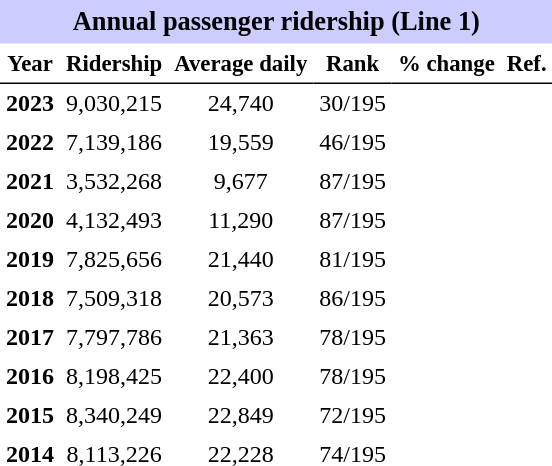<table class="toccolours" cellpadding="4" cellspacing="0" style="text-align:right;">
<tr>
<th colspan="6"  style="background-color:#ccf; background-color:#ccf; font-size:110%; text-align:center;">Annual passenger ridership (Line 1)</th>
</tr>
<tr style="font-size:95%; text-align:center">
<th style="border-bottom:1px solid black">Year</th>
<th style="border-bottom:1px solid black">Ridership</th>
<th style="border-bottom:1px solid black">Average daily</th>
<th style="border-bottom:1px solid black">Rank</th>
<th style="border-bottom:1px solid black">% change</th>
<th style="border-bottom:1px solid black">Ref.</th>
</tr>
<tr style="text-align:center;">
<td><strong>2023</strong></td>
<td>9,030,215</td>
<td>24,740</td>
<td>30/195</td>
<td></td>
<td></td>
</tr>
<tr style="text-align:center;">
<td><strong>2022</strong></td>
<td>7,139,186</td>
<td>19,559</td>
<td>46/195</td>
<td></td>
<td></td>
</tr>
<tr style="text-align:center;">
<td><strong>2021</strong></td>
<td>3,532,268</td>
<td>9,677</td>
<td>87/195</td>
<td></td>
<td></td>
</tr>
<tr style="text-align:center;">
<td><strong>2020</strong></td>
<td>4,132,493</td>
<td>11,290</td>
<td>87/195</td>
<td></td>
<td></td>
</tr>
<tr style="text-align:center;">
<td><strong>2019</strong></td>
<td>7,825,656</td>
<td>21,440</td>
<td>81/195</td>
<td></td>
<td></td>
</tr>
<tr style="text-align:center;">
<td><strong>2018</strong></td>
<td>7,509,318</td>
<td>20,573</td>
<td>86/195</td>
<td></td>
<td></td>
</tr>
<tr style="text-align:center;">
<td><strong>2017</strong></td>
<td>7,797,786</td>
<td>21,363</td>
<td>78/195</td>
<td></td>
<td></td>
</tr>
<tr style="text-align:center;">
<td><strong>2016</strong></td>
<td>8,198,425</td>
<td>22,400</td>
<td>78/195</td>
<td></td>
<td></td>
</tr>
<tr style="text-align:center;">
<td><strong>2015</strong></td>
<td>8,340,249</td>
<td>22,849</td>
<td>72/195</td>
<td></td>
<td></td>
</tr>
<tr style="text-align:center;">
<td><strong>2014</strong></td>
<td>8,113,226</td>
<td>22,228</td>
<td>74/195</td>
<td></td>
<td></td>
</tr>
</table>
